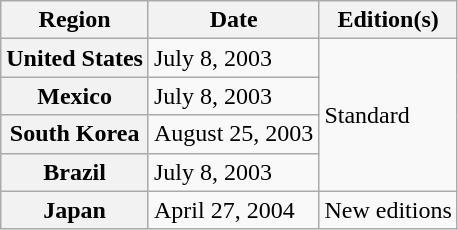<table class="wikitable sortable plainrowheaders">
<tr>
<th scope="col">Region</th>
<th scope="col">Date</th>
<th scope="col">Edition(s)</th>
</tr>
<tr>
<th scope="row">United States</th>
<td>July 8, 2003</td>
<td rowspan="4">Standard</td>
</tr>
<tr>
<th scope="row">Mexico</th>
<td>July 8, 2003</td>
</tr>
<tr>
<th scope="row">South Korea</th>
<td>August 25, 2003</td>
</tr>
<tr>
<th scope="row">Brazil</th>
<td>July 8, 2003</td>
</tr>
<tr>
<th scope="row">Japan</th>
<td>April 27, 2004</td>
<td>New editions</td>
</tr>
</table>
